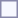<table style="border:1px solid #8888aa; background-color:#f7f8ff; padding:5px; font-size:95%; margin: 0px 12px 12px 0px;">
</table>
